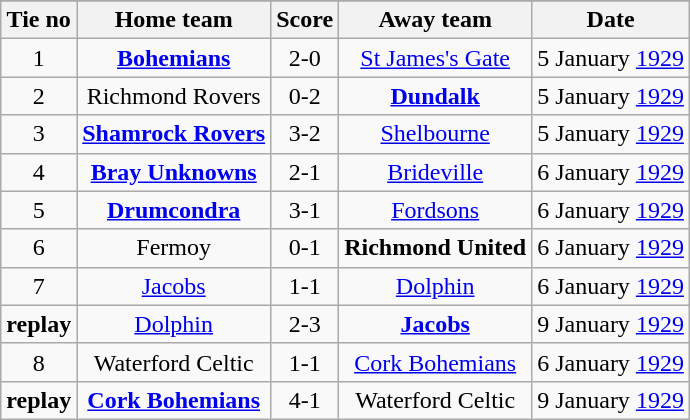<table class="wikitable" style="text-align: center">
<tr>
</tr>
<tr>
<th>Tie no</th>
<th>Home team</th>
<th>Score</th>
<th>Away team</th>
<th>Date</th>
</tr>
<tr>
<td>1</td>
<td><strong><a href='#'>Bohemians</a></strong></td>
<td>2-0</td>
<td><a href='#'>St James's Gate</a></td>
<td>5 January <a href='#'>1929</a></td>
</tr>
<tr>
<td>2</td>
<td>Richmond Rovers</td>
<td>0-2</td>
<td><strong><a href='#'>Dundalk</a></strong></td>
<td>5 January <a href='#'>1929</a></td>
</tr>
<tr>
<td>3</td>
<td><strong><a href='#'>Shamrock Rovers</a></strong></td>
<td>3-2</td>
<td><a href='#'>Shelbourne</a></td>
<td>5 January <a href='#'>1929</a></td>
</tr>
<tr>
<td>4</td>
<td><strong><a href='#'>Bray Unknowns</a></strong></td>
<td>2-1</td>
<td><a href='#'>Brideville</a></td>
<td>6 January <a href='#'>1929</a></td>
</tr>
<tr>
<td>5</td>
<td><strong><a href='#'>Drumcondra</a></strong></td>
<td>3-1</td>
<td><a href='#'>Fordsons</a></td>
<td>6 January <a href='#'>1929</a></td>
</tr>
<tr>
<td>6</td>
<td>Fermoy</td>
<td>0-1</td>
<td><strong>Richmond United</strong></td>
<td>6 January <a href='#'>1929</a></td>
</tr>
<tr>
<td>7</td>
<td><a href='#'>Jacobs</a></td>
<td>1-1</td>
<td><a href='#'>Dolphin</a></td>
<td>6 January <a href='#'>1929</a></td>
</tr>
<tr>
<td><strong>replay</strong></td>
<td><a href='#'>Dolphin</a></td>
<td>2-3</td>
<td><strong><a href='#'>Jacobs</a></strong></td>
<td>9 January <a href='#'>1929</a></td>
</tr>
<tr>
<td>8</td>
<td>Waterford Celtic</td>
<td>1-1</td>
<td><a href='#'>Cork Bohemians</a></td>
<td>6 January <a href='#'>1929</a></td>
</tr>
<tr>
<td><strong>replay</strong></td>
<td><strong><a href='#'>Cork Bohemians</a></strong></td>
<td>4-1</td>
<td>Waterford Celtic</td>
<td>9 January <a href='#'>1929</a></td>
</tr>
</table>
